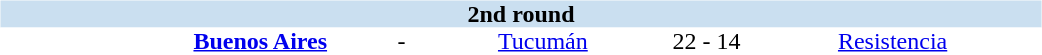<table table width=700>
<tr>
<td width=700 valign="top"><br><table border=0 cellspacing=0 cellpadding=0 style="font-size: 100%; border-collapse: collapse;" width=100%>
<tr bgcolor="#CADFF0">
<td style="font-size:100%"; align="center" colspan="6"><strong>2nd round</strong></td>
</tr>
<tr align=center bgcolor=#FFFFFF>
<td width=90></td>
<td width=170><strong><a href='#'>Buenos Aires</a></strong></td>
<td width=20>-</td>
<td width=170><a href='#'>Tucumán</a></td>
<td width=50>22 - 14</td>
<td width=200><a href='#'>Resistencia</a></td>
</tr>
</table>
</td>
</tr>
</table>
